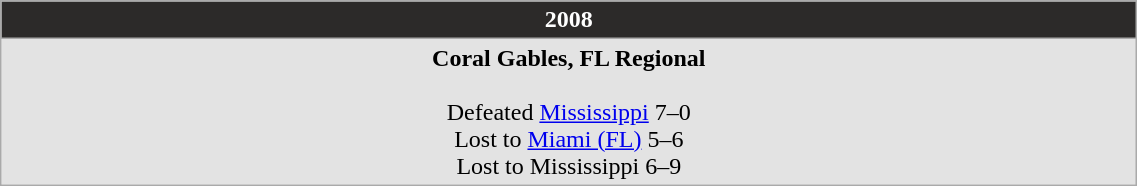<table Class="wikitable" width="60%">
<tr>
<th style="background:#2C2A29; color:white;">2008</th>
</tr>
<tr style="background: #e3e3e3;">
<td align="center"><strong>Coral Gables, FL Regional</strong><br><br>Defeated <a href='#'>Mississippi</a> 7–0<br>
Lost to <a href='#'>Miami (FL)</a> 5–6<br>
Lost to Mississippi 6–9</td>
</tr>
</table>
